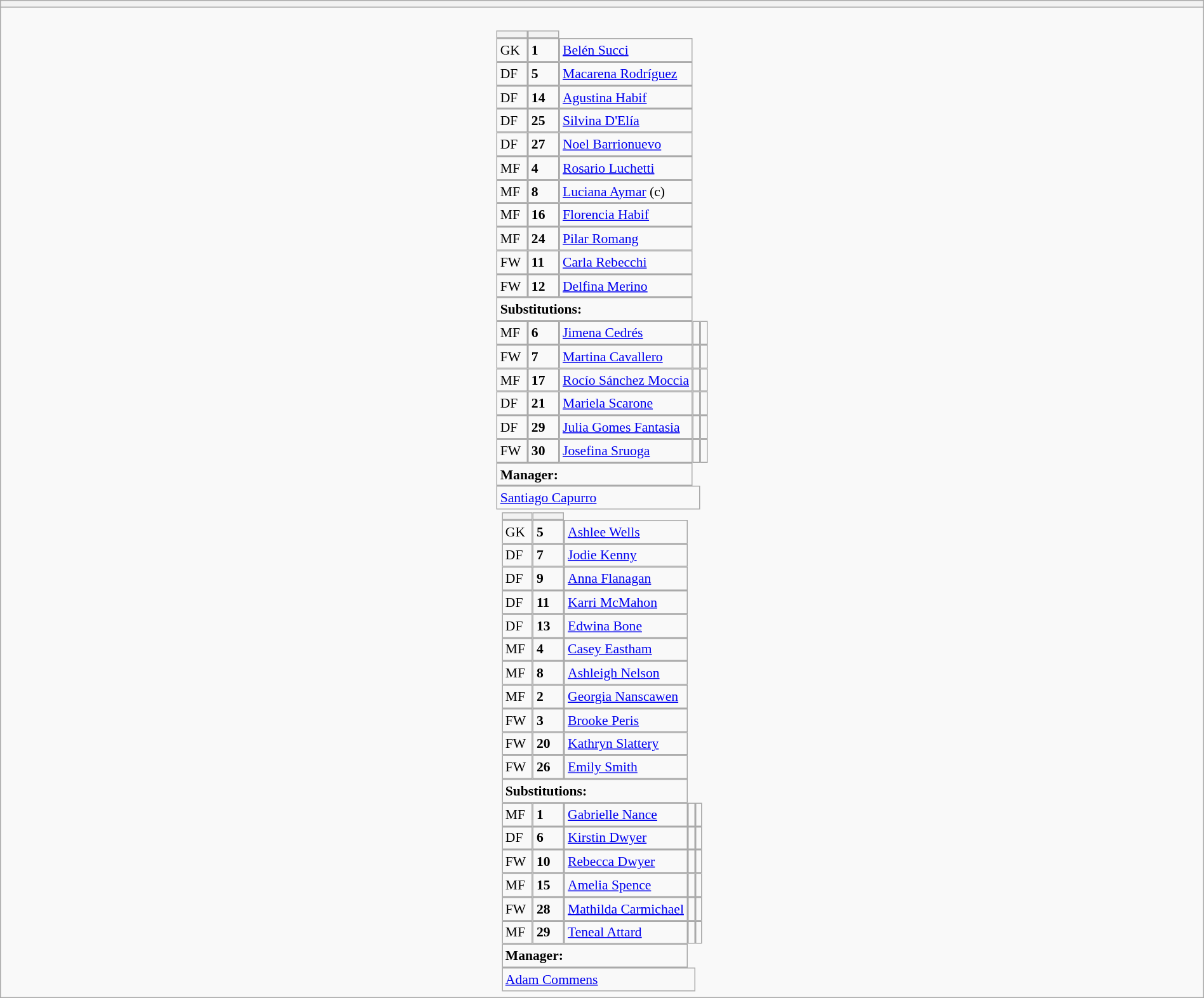<table style="width:100%" class="wikitable collapsible collapsed">
<tr>
<th></th>
</tr>
<tr>
<td><br>






<table style="font-size:90%; margin:0.2em auto;" cellspacing="0" cellpadding="0">
<tr>
<th width="25"></th>
<th width="25"></th>
</tr>
<tr>
<td>GK</td>
<td><strong>1</strong></td>
<td><a href='#'>Belén Succi</a></td>
</tr>
<tr>
<td>DF</td>
<td><strong>5</strong></td>
<td><a href='#'>Macarena Rodríguez</a></td>
</tr>
<tr>
<td>DF</td>
<td><strong>14</strong></td>
<td><a href='#'>Agustina Habif</a></td>
</tr>
<tr>
<td>DF</td>
<td><strong>25</strong></td>
<td><a href='#'>Silvina D'Elía</a></td>
</tr>
<tr>
<td>DF</td>
<td><strong>27</strong></td>
<td><a href='#'>Noel Barrionuevo</a></td>
</tr>
<tr>
<td>MF</td>
<td><strong>4</strong></td>
<td><a href='#'>Rosario Luchetti</a></td>
</tr>
<tr>
<td>MF</td>
<td><strong>8</strong></td>
<td><a href='#'>Luciana Aymar</a> (c)</td>
</tr>
<tr>
<td>MF</td>
<td><strong>16</strong></td>
<td><a href='#'>Florencia Habif</a></td>
</tr>
<tr>
<td>MF</td>
<td><strong>24</strong></td>
<td><a href='#'>Pilar Romang</a></td>
</tr>
<tr>
<td>FW</td>
<td><strong>11</strong></td>
<td><a href='#'>Carla Rebecchi</a></td>
</tr>
<tr>
<td>FW</td>
<td><strong>12</strong></td>
<td><a href='#'>Delfina Merino</a></td>
</tr>
<tr>
<td colspan=3><strong>Substitutions:</strong></td>
</tr>
<tr>
<td>MF</td>
<td><strong>6</strong></td>
<td><a href='#'>Jimena Cedrés</a></td>
<td></td>
<td></td>
</tr>
<tr>
<td>FW</td>
<td><strong>7</strong></td>
<td><a href='#'>Martina Cavallero</a></td>
<td></td>
<td></td>
</tr>
<tr>
<td>MF</td>
<td><strong>17</strong></td>
<td><a href='#'>Rocío Sánchez Moccia</a></td>
<td></td>
<td></td>
</tr>
<tr>
<td>DF</td>
<td><strong>21</strong></td>
<td><a href='#'>Mariela Scarone</a></td>
<td></td>
<td></td>
</tr>
<tr>
<td>DF</td>
<td><strong>29</strong></td>
<td><a href='#'>Julia Gomes Fantasia</a></td>
<td></td>
<td></td>
</tr>
<tr>
<td>FW</td>
<td><strong>30</strong></td>
<td><a href='#'>Josefina Sruoga</a></td>
<td></td>
<td></td>
</tr>
<tr>
<td colspan=3><strong>Manager:</strong></td>
</tr>
<tr>
<td colspan=4> <a href='#'>Santiago Capurro</a></td>
</tr>
</table>
<table cellspacing="0" cellpadding="0" style="font-size:90%; margin:0.2em auto;">
<tr>
<th width="25"></th>
<th width="25"></th>
</tr>
<tr>
<td>GK</td>
<td><strong>5</strong></td>
<td><a href='#'>Ashlee Wells</a></td>
</tr>
<tr>
<td>DF</td>
<td><strong>7</strong></td>
<td><a href='#'>Jodie Kenny</a></td>
</tr>
<tr>
<td>DF</td>
<td><strong>9</strong></td>
<td><a href='#'>Anna Flanagan</a></td>
</tr>
<tr>
<td>DF</td>
<td><strong>11</strong></td>
<td><a href='#'>Karri McMahon</a></td>
</tr>
<tr>
<td>DF</td>
<td><strong>13</strong></td>
<td><a href='#'>Edwina Bone</a></td>
</tr>
<tr>
<td>MF</td>
<td><strong>4</strong></td>
<td><a href='#'>Casey Eastham</a></td>
</tr>
<tr>
<td>MF</td>
<td><strong>8</strong></td>
<td><a href='#'>Ashleigh Nelson</a></td>
</tr>
<tr>
<td>MF</td>
<td><strong>2</strong></td>
<td><a href='#'>Georgia Nanscawen</a></td>
</tr>
<tr>
<td>FW</td>
<td><strong>3</strong></td>
<td><a href='#'>Brooke Peris</a></td>
</tr>
<tr>
<td>FW</td>
<td><strong>20</strong></td>
<td><a href='#'>Kathryn Slattery</a></td>
</tr>
<tr>
<td>FW</td>
<td><strong>26</strong></td>
<td><a href='#'>Emily Smith</a></td>
</tr>
<tr>
<td colspan=3><strong>Substitutions:</strong></td>
</tr>
<tr>
<td>MF</td>
<td><strong>1</strong></td>
<td><a href='#'>Gabrielle Nance</a></td>
<td></td>
<td></td>
</tr>
<tr>
<td>DF</td>
<td><strong>6</strong></td>
<td><a href='#'>Kirstin Dwyer</a></td>
<td></td>
<td></td>
</tr>
<tr>
<td>FW</td>
<td><strong>10</strong></td>
<td><a href='#'>Rebecca Dwyer</a></td>
<td></td>
<td></td>
</tr>
<tr>
<td>MF</td>
<td><strong>15</strong></td>
<td><a href='#'>Amelia Spence</a></td>
<td></td>
<td></td>
</tr>
<tr>
<td>FW</td>
<td><strong>28</strong></td>
<td><a href='#'>Mathilda Carmichael</a></td>
<td></td>
<td></td>
</tr>
<tr>
<td>MF</td>
<td><strong>29</strong></td>
<td><a href='#'>Teneal Attard</a></td>
<td></td>
<td></td>
</tr>
<tr>
<td colspan=3><strong>Manager:</strong></td>
</tr>
<tr>
<td colspan=4> <a href='#'>Adam Commens</a></td>
</tr>
</table>
</td>
</tr>
</table>
